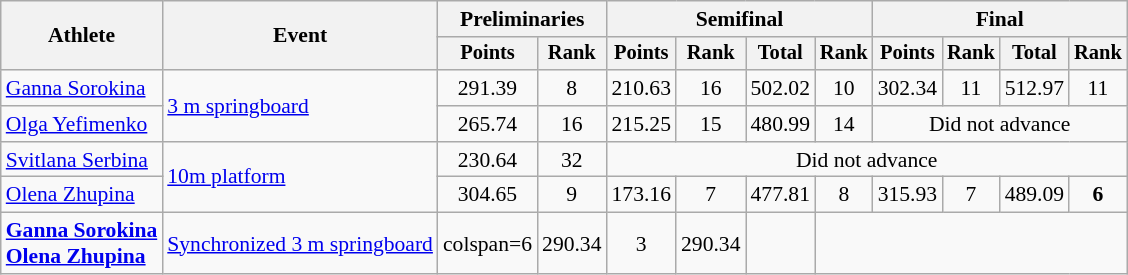<table class="wikitable" style="font-size:90%">
<tr>
<th rowspan="2">Athlete</th>
<th rowspan="2">Event</th>
<th colspan=2>Preliminaries</th>
<th colspan=4>Semifinal</th>
<th colspan=4>Final</th>
</tr>
<tr style="font-size:95%">
<th>Points</th>
<th>Rank</th>
<th>Points</th>
<th>Rank</th>
<th>Total</th>
<th>Rank</th>
<th>Points</th>
<th>Rank</th>
<th>Total</th>
<th>Rank</th>
</tr>
<tr align=center>
<td align=left><a href='#'>Ganna Sorokina</a></td>
<td align=left rowspan=2><a href='#'>3 m springboard</a></td>
<td>291.39</td>
<td>8</td>
<td>210.63</td>
<td>16</td>
<td>502.02</td>
<td>10</td>
<td>302.34</td>
<td>11</td>
<td>512.97</td>
<td>11</td>
</tr>
<tr align=center>
<td align=left><a href='#'>Olga Yefimenko</a></td>
<td>265.74</td>
<td>16</td>
<td>215.25</td>
<td>15</td>
<td>480.99</td>
<td>14</td>
<td colspan=4>Did not advance</td>
</tr>
<tr align=center>
<td align=left><a href='#'>Svitlana Serbina</a></td>
<td align=left rowspan=2><a href='#'>10m platform</a></td>
<td>230.64</td>
<td>32</td>
<td colspan=8>Did not advance</td>
</tr>
<tr align=center>
<td align=left><a href='#'>Olena Zhupina</a></td>
<td>304.65</td>
<td>9</td>
<td>173.16</td>
<td>7</td>
<td>477.81</td>
<td>8</td>
<td>315.93</td>
<td>7</td>
<td>489.09</td>
<td><strong>6</strong></td>
</tr>
<tr align=center>
<td align=left><strong><a href='#'>Ganna Sorokina</a><br><a href='#'>Olena Zhupina</a></strong></td>
<td align=left><a href='#'>Synchronized 3 m springboard</a></td>
<td>colspan=6 </td>
<td>290.34</td>
<td>3</td>
<td>290.34</td>
<td></td>
</tr>
</table>
